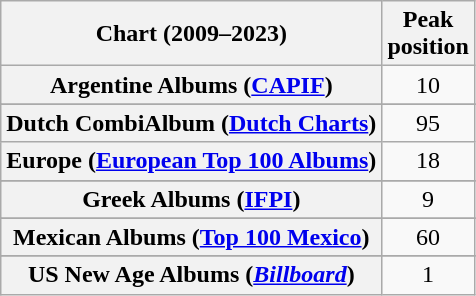<table class="wikitable sortable plainrowheaders" style="text-align:center">
<tr>
<th scope="col">Chart (2009–2023)</th>
<th scope="col">Peak<br>position</th>
</tr>
<tr>
<th scope="row">Argentine Albums (<a href='#'>CAPIF</a>)</th>
<td>10</td>
</tr>
<tr>
</tr>
<tr>
</tr>
<tr>
</tr>
<tr>
</tr>
<tr>
</tr>
<tr>
</tr>
<tr>
</tr>
<tr>
</tr>
<tr>
<th scope="row">Dutch CombiAlbum (<a href='#'>Dutch Charts</a>)</th>
<td>95</td>
</tr>
<tr>
<th scope="row">Europe (<a href='#'>European Top 100 Albums</a>)</th>
<td style="text-align:center;">18</td>
</tr>
<tr>
</tr>
<tr>
<th scope="row">Greek Albums (<a href='#'>IFPI</a>)</th>
<td>9</td>
</tr>
<tr>
</tr>
<tr>
</tr>
<tr>
</tr>
<tr>
</tr>
<tr>
<th scope="row">Mexican Albums (<a href='#'>Top 100 Mexico</a>)</th>
<td>60</td>
</tr>
<tr>
</tr>
<tr>
</tr>
<tr>
</tr>
<tr>
</tr>
<tr>
</tr>
<tr>
</tr>
<tr>
</tr>
<tr>
</tr>
<tr>
</tr>
<tr>
<th scope="row">US New Age Albums (<em><a href='#'>Billboard</a></em>)</th>
<td>1</td>
</tr>
</table>
